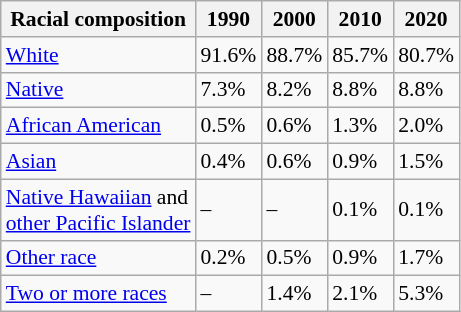<table class="wikitable sortable collapsible" style="font-size: 90%;">
<tr>
<th>Racial composition</th>
<th>1990</th>
<th>2000</th>
<th>2010</th>
<th>2020</th>
</tr>
<tr>
<td><a href='#'>White</a></td>
<td>91.6%</td>
<td>88.7%</td>
<td>85.7%</td>
<td>80.7%</td>
</tr>
<tr>
<td><a href='#'>Native</a></td>
<td>7.3%</td>
<td>8.2%</td>
<td>8.8%</td>
<td>8.8%</td>
</tr>
<tr>
<td><a href='#'>African American</a></td>
<td>0.5%</td>
<td>0.6%</td>
<td>1.3%</td>
<td>2.0%</td>
</tr>
<tr>
<td><a href='#'>Asian</a></td>
<td>0.4%</td>
<td>0.6%</td>
<td>0.9%</td>
<td>1.5%</td>
</tr>
<tr>
<td><a href='#'>Native Hawaiian</a> and <br><a href='#'>other Pacific Islander</a></td>
<td>–</td>
<td>–</td>
<td>0.1%</td>
<td>0.1%</td>
</tr>
<tr>
<td><a href='#'>Other race</a></td>
<td>0.2%</td>
<td>0.5%</td>
<td>0.9%</td>
<td>1.7%</td>
</tr>
<tr>
<td><a href='#'>Two or more races</a></td>
<td>–</td>
<td>1.4%</td>
<td>2.1%</td>
<td>5.3%</td>
</tr>
</table>
